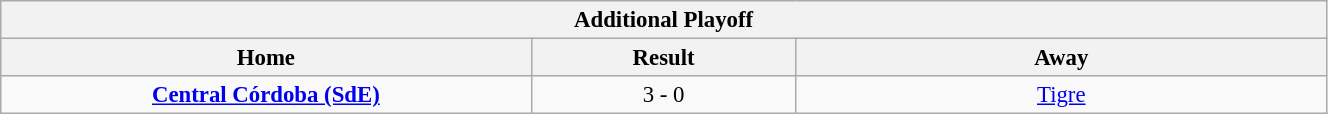<table align=center class="wikitable collapsed" style="font-size:95%; text-align: center; width: 70%;">
<tr>
<th colspan=100% style="with: 100%;" align=center>Additional Playoff</th>
</tr>
<tr>
<th width=30%>Home</th>
<th width=15%>Result</th>
<th width=30%>Away</th>
</tr>
<tr align=center>
<td><strong><a href='#'>Central Córdoba (SdE)</a></strong></td>
<td>3 - 0</td>
<td><a href='#'>Tigre</a></td>
</tr>
</table>
